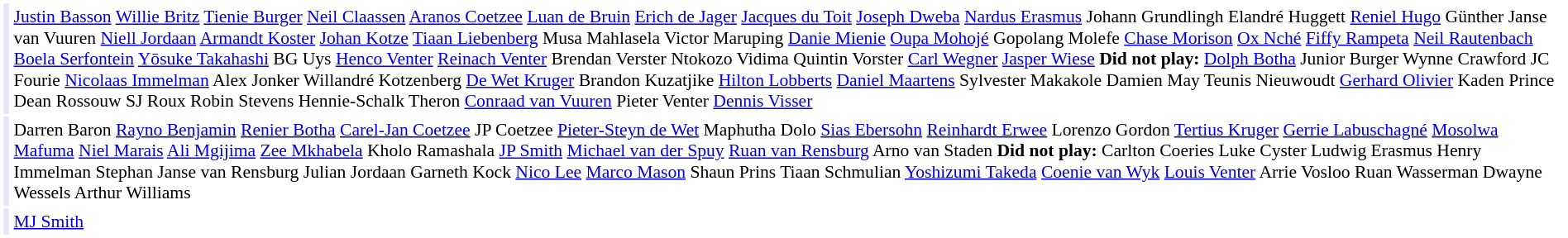<table cellpadding="2" style="border: 1px solid white; font-size:90%;">
<tr>
<td style="text-align:right;" bgcolor="lavender"></td>
<td style="text-align:left;"><a href='#'>Justin Basson</a> <a href='#'>Willie Britz</a> <a href='#'>Tienie Burger</a> <a href='#'>Neil Claassen</a> <a href='#'>Aranos Coetzee</a> <a href='#'>Luan de Bruin</a> <a href='#'>Erich de Jager</a> <a href='#'>Jacques du Toit</a> <a href='#'>Joseph Dweba</a> <a href='#'>Nardus Erasmus</a> Johann Grundlingh Elandré Huggett <a href='#'>Reniel Hugo</a> Günther Janse van Vuuren <a href='#'>Niell Jordaan</a> <a href='#'>Armandt Koster</a> <a href='#'>Johan Kotze</a> <a href='#'>Tiaan Liebenberg</a> Musa Mahlasela Victor Maruping <a href='#'>Danie Mienie</a> <a href='#'>Oupa Mohojé</a> Gopolang Molefe <a href='#'>Chase Morison</a> <a href='#'>Ox Nché</a> <a href='#'>Fiffy Rampeta</a> <a href='#'>Neil Rautenbach</a> <a href='#'>Boela Serfontein</a> <a href='#'>Yōsuke Takahashi</a> BG Uys <a href='#'>Henco Venter</a> <a href='#'>Reinach Venter</a> Brendan Verster Ntokozo Vidima Quintin Vorster <a href='#'>Carl Wegner</a> <a href='#'>Jasper Wiese</a> <strong>Did not play:</strong> <a href='#'>Dolph Botha</a> Junior Burger Wynne Crawford JC Fourie <a href='#'>Nicolaas Immelman</a> Alex Jonker Willandré Kotzenberg <a href='#'>De Wet Kruger</a> Brandon Kuzatjike <a href='#'>Hilton Lobberts</a> <a href='#'>Daniel Maartens</a> Sylvester Makakole Damien May Teunis Nieuwoudt <a href='#'>Gerhard Olivier</a> Kaden Prince Dean Rossouw SJ Roux Robin Stevens Hennie-Schalk Theron <a href='#'>Conraad van Vuuren</a> Pieter Venter <a href='#'>Dennis Visser</a></td>
</tr>
<tr>
<td style="text-align:right;" bgcolor="lavender"></td>
<td style="text-align:left;">Darren Baron <a href='#'>Rayno Benjamin</a> <a href='#'>Renier Botha</a> <a href='#'>Carel-Jan Coetzee</a> JP Coetzee <a href='#'>Pieter-Steyn de Wet</a> Maphutha Dolo <a href='#'>Sias Ebersohn</a> <a href='#'>Reinhardt Erwee</a> Lorenzo Gordon <a href='#'>Tertius Kruger</a> <a href='#'>Gerrie Labuschagné</a> <a href='#'>Mosolwa Mafuma</a> <a href='#'>Niel Marais</a> <a href='#'>Ali Mgijima</a> <a href='#'>Zee Mkhabela</a> Kholo Ramashala <a href='#'>JP Smith</a> <a href='#'>Michael van der Spuy</a> <a href='#'>Ruan van Rensburg</a> Arno van Staden <strong>Did not play:</strong> Carlton Coeries Luke Cyster Ludwig Erasmus Henry Immelman Stephan Janse van Rensburg Julian Jordaan Garneth Kock <a href='#'>Nico Lee</a> <a href='#'>Marco Mason</a> Shaun Prins Tiaan Schmulian <a href='#'>Yoshizumi Takeda</a> <a href='#'>Coenie van Wyk</a> <a href='#'>Louis Venter</a> Arrie Vosloo Ruan Wasserman Dwayne Wessels Arthur Williams</td>
</tr>
<tr>
<td style="text-align:right;" bgcolor="lavender"></td>
<td style="text-align:left;"><a href='#'>MJ Smith</a></td>
</tr>
</table>
